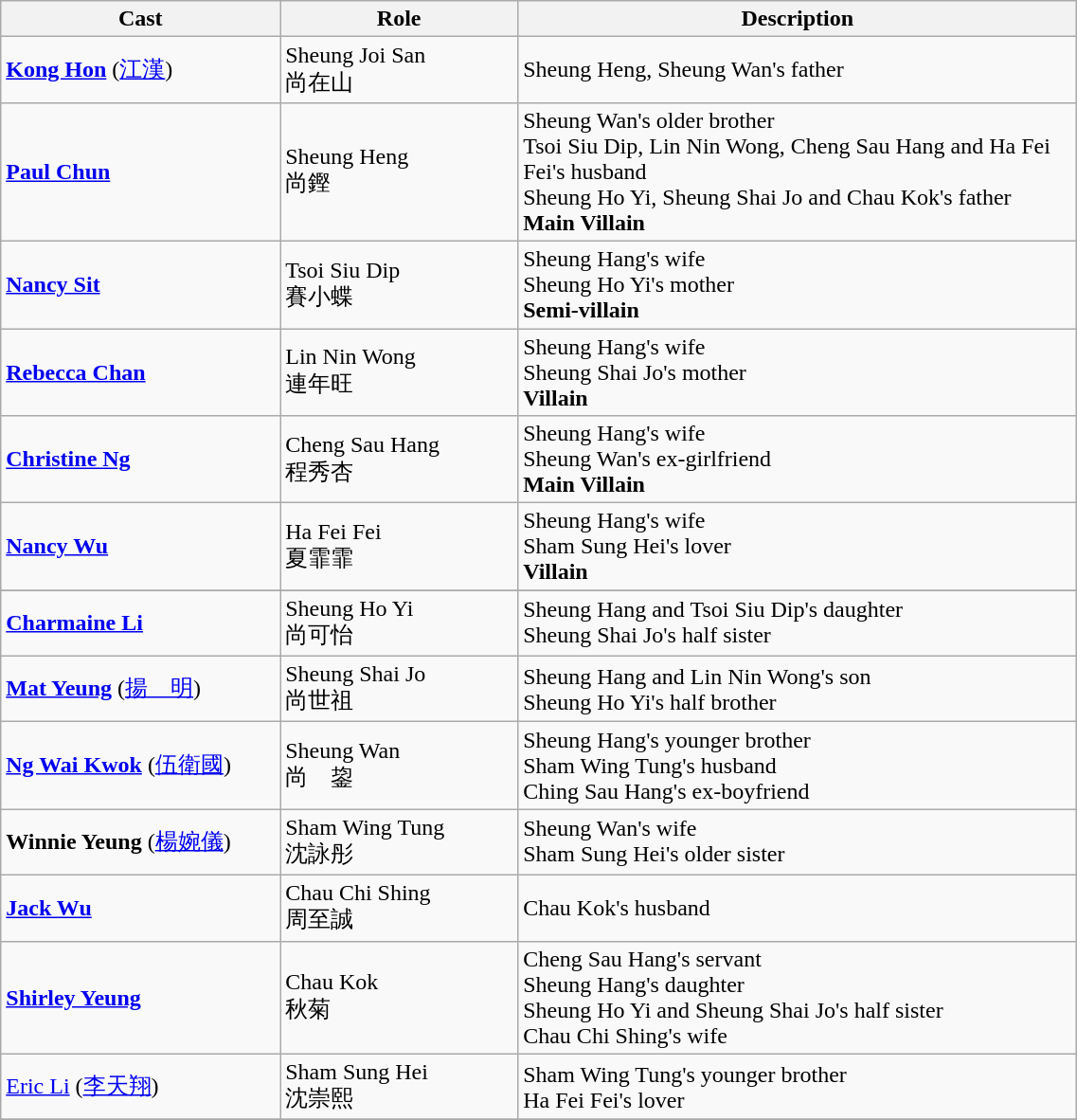<table class="wikitable" width="60%">
<tr>
<th style="width:6%">Cast</th>
<th style="width:6%">Role</th>
<th style="width:15%">Description</th>
</tr>
<tr>
<td><strong><a href='#'>Kong Hon</a></strong> (<a href='#'>江漢</a>)</td>
<td>Sheung Joi San<br>尚在山</td>
<td>Sheung Heng, Sheung Wan's father</td>
</tr>
<tr>
<td><strong><a href='#'>Paul Chun</a></strong></td>
<td>Sheung Heng<br>尚鏗</td>
<td>Sheung Wan's older brother <br> Tsoi Siu Dip, Lin Nin Wong, Cheng Sau Hang and Ha Fei Fei's husband <br> Sheung Ho Yi, Sheung Shai Jo and Chau Kok's father <br> <strong>Main Villain</strong></td>
</tr>
<tr>
<td><strong><a href='#'>Nancy Sit</a></strong></td>
<td>Tsoi Siu Dip <br> 賽小蝶</td>
<td>Sheung Hang's wife <br> Sheung Ho Yi's mother <br> <strong>Semi-villain</strong></td>
</tr>
<tr>
<td><strong><a href='#'>Rebecca Chan</a></strong></td>
<td>Lin Nin Wong <br> 連年旺</td>
<td>Sheung Hang's wife <br> Sheung Shai Jo's mother <br> <strong>Villain</strong></td>
</tr>
<tr>
<td><strong><a href='#'>Christine Ng</a></strong></td>
<td>Cheng Sau Hang <br> 程秀杏</td>
<td>Sheung Hang's wife <br> Sheung Wan's ex-girlfriend <br> <strong>Main Villain</strong></td>
</tr>
<tr>
<td><strong><a href='#'>Nancy Wu</a></strong></td>
<td>Ha Fei Fei <br> 夏霏霏</td>
<td>Sheung Hang's wife <br> Sham Sung Hei's lover <br> <strong>Villain</strong></td>
</tr>
<tr>
</tr>
<tr>
<td><strong><a href='#'>Charmaine Li</a></strong></td>
<td>Sheung Ho Yi <br> 尚可怡</td>
<td>Sheung Hang and Tsoi Siu Dip's daughter <br> Sheung Shai Jo's half sister</td>
</tr>
<tr>
<td><strong><a href='#'>Mat Yeung</a></strong> (<a href='#'>揚　明</a>)</td>
<td>Sheung Shai Jo <br> 尚世祖</td>
<td>Sheung Hang and Lin Nin Wong's son <br> Sheung Ho Yi's half brother</td>
</tr>
<tr>
<td><strong><a href='#'>Ng Wai Kwok</a></strong> (<a href='#'>伍衛國</a>)</td>
<td>Sheung Wan <br> 尚　鋆</td>
<td>Sheung Hang's younger brother <br> Sham Wing Tung's husband <br> Ching Sau Hang's ex-boyfriend</td>
</tr>
<tr>
<td><strong>Winnie Yeung</strong> (<a href='#'>楊婉儀</a>)</td>
<td>Sham Wing Tung <br> 沈詠彤</td>
<td>Sheung Wan's wife <br> Sham Sung Hei's older sister</td>
</tr>
<tr>
<td><strong><a href='#'>Jack Wu</a></strong></td>
<td>Chau Chi Shing <br> 周至誠</td>
<td>Chau Kok's husband</td>
</tr>
<tr>
<td><strong><a href='#'>Shirley Yeung</a></strong></td>
<td>Chau Kok <br> 秋菊</td>
<td>Cheng Sau Hang's servant <br> Sheung Hang's daughter <br> Sheung Ho Yi and Sheung Shai Jo's half sister <br> Chau Chi Shing's wife</td>
</tr>
<tr>
<td><a href='#'>Eric Li</a> (<a href='#'>李天翔</a>)</td>
<td>Sham Sung Hei <br> 沈崇熙</td>
<td>Sham Wing Tung's younger brother <br> Ha Fei Fei's lover</td>
</tr>
<tr>
</tr>
</table>
